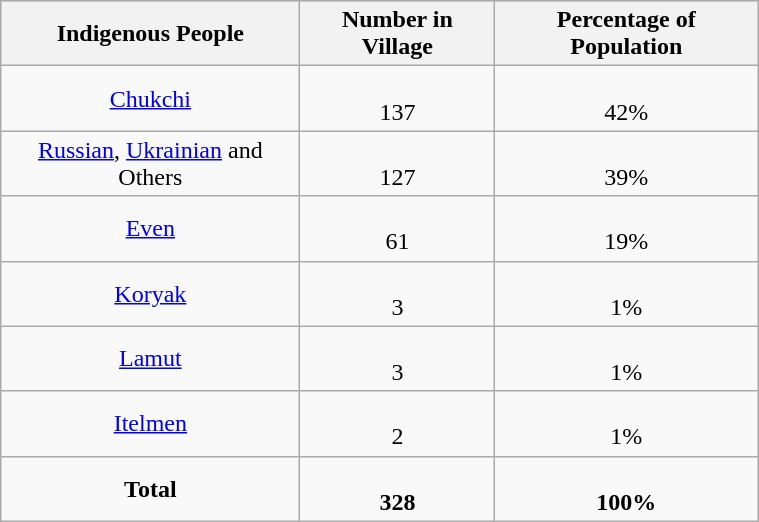<table class="wikitable" style="width:40%" align="center">
<tr bgcolor="#CCCCFF" align="centre">
<th>Indigenous People</th>
<th>Number in Village</th>
<th>Percentage of Population</th>
</tr>
<tr style="text-align:center;">
<td><a href='#'>Chukchi</a><br></td>
<td><br>137</td>
<td><br>42%</td>
</tr>
<tr style="text-align:center;">
<td><a href='#'>Russian</a>, <a href='#'>Ukrainian</a> and Others</td>
<td><br>127</td>
<td><br>39%</td>
</tr>
<tr style="text-align:center;">
<td><a href='#'>Even</a><br></td>
<td><br>61</td>
<td><br>19%</td>
</tr>
<tr style="text-align:center;">
<td><a href='#'>Koryak</a><br></td>
<td><br>3</td>
<td><br>1%</td>
</tr>
<tr style="text-align:center;">
<td><a href='#'>Lamut</a><br></td>
<td><br>3</td>
<td><br>1%</td>
</tr>
<tr style="text-align:center;">
<td><a href='#'>Itelmen</a><br></td>
<td><br>2</td>
<td><br>1%</td>
</tr>
<tr style="text-align:center;">
<td><strong>Total</strong><br></td>
<td><br><strong>328</strong></td>
<td><br><strong>100%</strong></td>
</tr>
</table>
